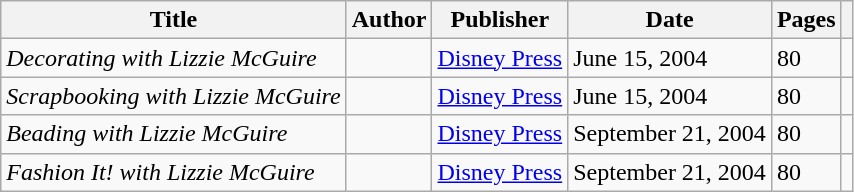<table class="wikitable sortable plainrowheaders">
<tr>
<th scope="col">Title</th>
<th scope="col">Author</th>
<th scope="col">Publisher</th>
<th scope="col">Date</th>
<th scope="col">Pages</th>
<th scope="col"></th>
</tr>
<tr>
<td><em>Decorating with Lizzie McGuire</em></td>
<td></td>
<td><a href='#'>Disney Press</a></td>
<td>June 15, 2004</td>
<td>80</td>
<td></td>
</tr>
<tr>
<td><em>Scrapbooking with Lizzie McGuire</em></td>
<td></td>
<td><a href='#'>Disney Press</a></td>
<td>June 15, 2004</td>
<td>80</td>
<td></td>
</tr>
<tr>
<td><em>Beading with Lizzie McGuire</em></td>
<td></td>
<td><a href='#'>Disney Press</a></td>
<td>September 21, 2004</td>
<td>80</td>
<td></td>
</tr>
<tr>
<td><em>Fashion It! with Lizzie McGuire</em></td>
<td></td>
<td><a href='#'>Disney Press</a></td>
<td>September 21, 2004</td>
<td>80</td>
<td></td>
</tr>
</table>
